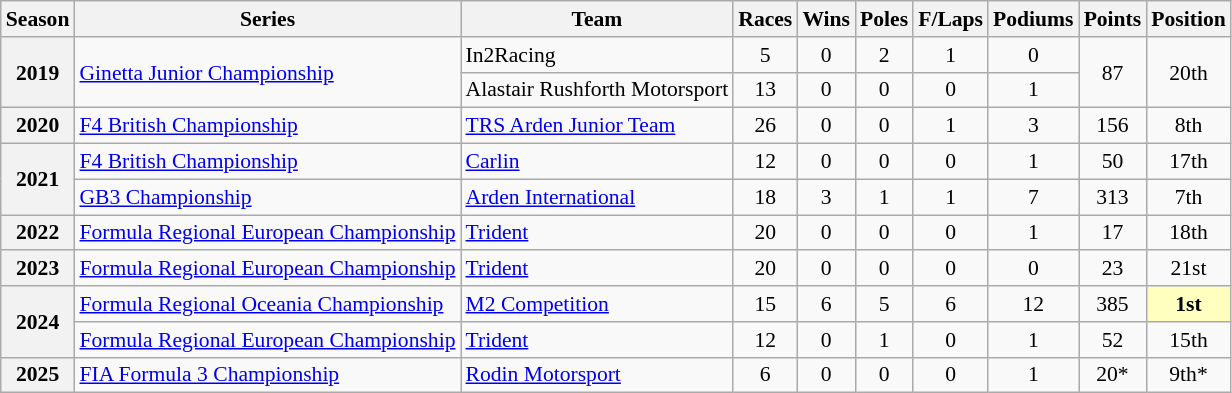<table class="wikitable" style="font-size: 90%; text-align:center;">
<tr>
<th>Season</th>
<th>Series</th>
<th>Team</th>
<th>Races</th>
<th>Wins</th>
<th>Poles</th>
<th>F/Laps</th>
<th>Podiums</th>
<th>Points</th>
<th>Position</th>
</tr>
<tr>
<th rowspan="2">2019</th>
<td rowspan="2" style="text-align:left;"><a href='#'>Ginetta Junior Championship</a></td>
<td style="text-align:left;">In2Racing</td>
<td>5</td>
<td>0</td>
<td>2</td>
<td>1</td>
<td>0</td>
<td rowspan="2">87</td>
<td rowspan="2">20th</td>
</tr>
<tr>
<td style="text-align:left;">Alastair Rushforth Motorsport</td>
<td>13</td>
<td>0</td>
<td>0</td>
<td>0</td>
<td>1</td>
</tr>
<tr>
<th>2020</th>
<td style="text-align:left;"><a href='#'>F4 British Championship</a></td>
<td style="text-align:left;"><a href='#'>TRS Arden Junior Team</a></td>
<td>26</td>
<td>0</td>
<td>0</td>
<td>1</td>
<td>3</td>
<td>156</td>
<td>8th</td>
</tr>
<tr>
<th rowspan="2">2021</th>
<td style="text-align:left;"><a href='#'>F4 British Championship</a></td>
<td style="text-align:left;"><a href='#'>Carlin</a></td>
<td>12</td>
<td>0</td>
<td>0</td>
<td>0</td>
<td>1</td>
<td>50</td>
<td>17th</td>
</tr>
<tr>
<td style="text-align:left;"><a href='#'>GB3 Championship</a></td>
<td style="text-align:left;"><a href='#'>Arden International</a></td>
<td>18</td>
<td>3</td>
<td>1</td>
<td>1</td>
<td>7</td>
<td>313</td>
<td>7th</td>
</tr>
<tr>
<th>2022</th>
<td style="text-align:left;"><a href='#'>Formula Regional European Championship</a></td>
<td style="text-align:left;"><a href='#'>Trident</a></td>
<td>20</td>
<td>0</td>
<td>0</td>
<td>0</td>
<td>1</td>
<td>17</td>
<td>18th</td>
</tr>
<tr>
<th>2023</th>
<td style="text-align:left;"><a href='#'>Formula Regional European Championship</a></td>
<td style="text-align:left;"><a href='#'>Trident</a></td>
<td>20</td>
<td>0</td>
<td>0</td>
<td>0</td>
<td>0</td>
<td>23</td>
<td>21st</td>
</tr>
<tr>
<th rowspan="2">2024</th>
<td style="text-align:left;"><a href='#'>Formula Regional Oceania Championship</a></td>
<td style="text-align:left;"><a href='#'>M2 Competition</a></td>
<td>15</td>
<td>6</td>
<td>5</td>
<td>6</td>
<td>12</td>
<td>385</td>
<td style="background:#FFFFBF;"><strong>1st</strong></td>
</tr>
<tr>
<td style="text-align:left;"><a href='#'>Formula Regional European Championship</a></td>
<td style="text-align:left;"><a href='#'>Trident</a></td>
<td>12</td>
<td>0</td>
<td>1</td>
<td>0</td>
<td>1</td>
<td>52</td>
<td>15th</td>
</tr>
<tr>
<th>2025</th>
<td style="text-align:left;"><a href='#'>FIA Formula 3 Championship</a></td>
<td style="text-align:left;"><a href='#'>Rodin Motorsport</a></td>
<td>6</td>
<td>0</td>
<td>0</td>
<td>0</td>
<td>1</td>
<td>20*</td>
<td>9th*</td>
</tr>
</table>
